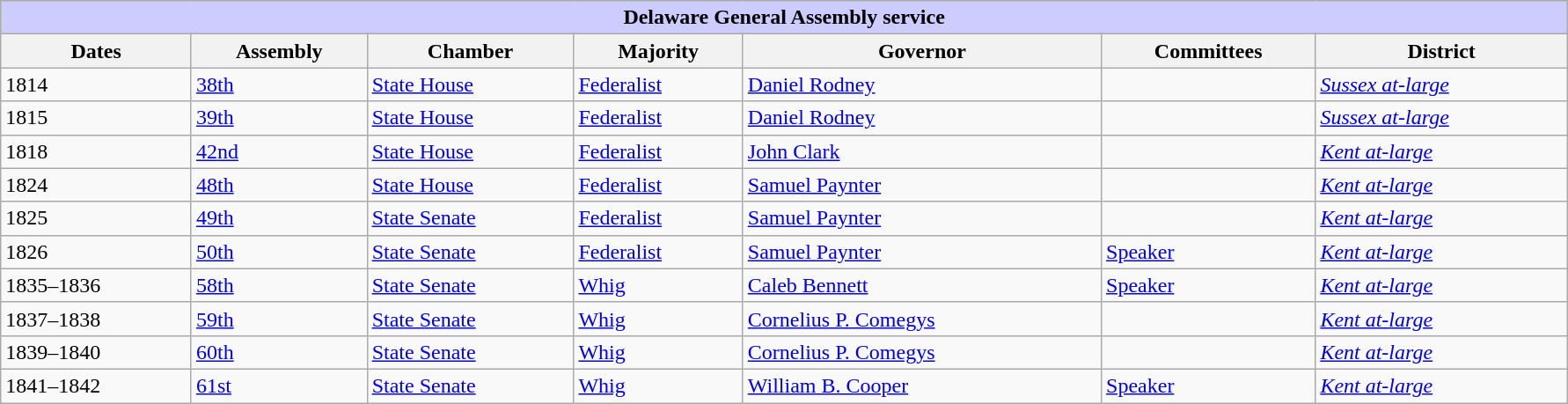<table class=wikitable style="width: 94%" style="text-align: center;" align="center">
<tr bgcolor=#cccccc>
<th colspan=7 style="background: #ccccff;">Delaware General Assembly service</th>
</tr>
<tr>
<th><strong>Dates</strong></th>
<th><strong>Assembly</strong></th>
<th><strong>Chamber</strong></th>
<th><strong>Majority</strong></th>
<th><strong>Governor</strong></th>
<th><strong>Committees</strong></th>
<th><strong>District</strong></th>
</tr>
<tr>
<td>1814</td>
<td><a href='#'>38th</a></td>
<td><a href='#'>State House</a></td>
<td><a href='#'>Federalist</a></td>
<td><a href='#'>Daniel Rodney</a></td>
<td></td>
<td><a href='#'><em>Sussex at-large</em></a></td>
</tr>
<tr>
<td>1815</td>
<td><a href='#'>39th</a></td>
<td><a href='#'>State House</a></td>
<td><a href='#'>Federalist</a></td>
<td><a href='#'>Daniel Rodney</a></td>
<td></td>
<td><a href='#'><em>Sussex at-large</em></a></td>
</tr>
<tr>
<td>1818</td>
<td><a href='#'>42nd</a></td>
<td><a href='#'>State House</a></td>
<td><a href='#'>Federalist</a></td>
<td><a href='#'>John Clark</a></td>
<td></td>
<td><a href='#'><em>Kent at-large</em></a></td>
</tr>
<tr>
<td>1824</td>
<td><a href='#'>48th</a></td>
<td><a href='#'>State House</a></td>
<td><a href='#'>Federalist</a></td>
<td><a href='#'>Samuel Paynter</a></td>
<td></td>
<td><a href='#'><em>Kent at-large</em></a></td>
</tr>
<tr>
<td>1825</td>
<td><a href='#'>49th</a></td>
<td><a href='#'>State Senate</a></td>
<td><a href='#'>Federalist</a></td>
<td><a href='#'>Samuel Paynter</a></td>
<td></td>
<td><a href='#'><em>Kent at-large</em></a></td>
</tr>
<tr>
<td>1826</td>
<td><a href='#'>50th</a></td>
<td><a href='#'>State Senate</a></td>
<td><a href='#'>Federalist</a></td>
<td><a href='#'>Samuel Paynter</a></td>
<td><a href='#'>Speaker</a></td>
<td><a href='#'><em>Kent at-large</em></a></td>
</tr>
<tr>
<td>1835–1836</td>
<td><a href='#'>58th</a></td>
<td><a href='#'>State Senate</a></td>
<td><a href='#'>Whig</a></td>
<td><a href='#'>Caleb Bennett</a></td>
<td><a href='#'>Speaker</a></td>
<td><a href='#'><em>Kent at-large</em></a></td>
</tr>
<tr>
<td>1837–1838</td>
<td><a href='#'>59th</a></td>
<td><a href='#'>State Senate</a></td>
<td><a href='#'>Whig</a></td>
<td><a href='#'>Cornelius P. Comegys</a></td>
<td></td>
<td><a href='#'><em>Kent at-large</em></a></td>
</tr>
<tr>
<td>1839–1840</td>
<td><a href='#'>60th</a></td>
<td><a href='#'>State Senate</a></td>
<td><a href='#'>Whig</a></td>
<td><a href='#'>Cornelius P. Comegys</a></td>
<td></td>
<td><a href='#'><em>Kent at-large</em></a></td>
</tr>
<tr>
<td>1841–1842</td>
<td><a href='#'>61st</a></td>
<td><a href='#'>State Senate</a></td>
<td><a href='#'>Whig</a></td>
<td><a href='#'>William B. Cooper</a></td>
<td><a href='#'>Speaker</a></td>
<td><a href='#'><em>Kent at-large</em></a></td>
</tr>
</table>
